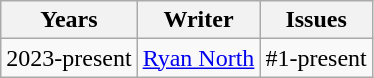<table class="wikitable" style="vertical-align:text-top">
<tr>
<th>Years</th>
<th>Writer</th>
<th>Issues</th>
</tr>
<tr>
<td align="center">2023-present</td>
<td align="center"><a href='#'>Ryan North</a></td>
<td align="center">#1-present</td>
</tr>
</table>
